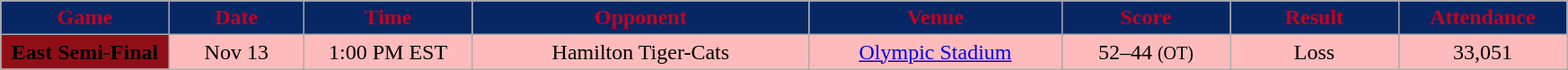<table class="wikitable sortable">
<tr>
<th style="background:#072764;color:#c6011f;"  width="10%">Game</th>
<th style="background:#072764;color:#c6011f;"  width="8%">Date</th>
<th style="background:#072764;color:#c6011f;"  width="10%">Time</th>
<th style="background:#072764;color:#c6011f;"  width="20%">Opponent</th>
<th style="background:#072764;color:#c6011f;"  width="15%">Venue</th>
<th style="background:#072764;color:#c6011f;"  width="10%">Score</th>
<th style="background:#072764;color:#c6011f;"  width="10%">Result</th>
<th style="background:#072764;color:#c6011f;"  width="10%">Attendance</th>
</tr>
<tr align="center" bgcolor="#ffbbbb">
<td style="text-align:center; background:#900F17;"><span><strong>East Semi-Final</strong></span></td>
<td>Nov 13</td>
<td>1:00 PM EST</td>
<td>Hamilton Tiger-Cats</td>
<td><a href='#'>Olympic Stadium</a></td>
<td>52–44 <small>(OT)</small></td>
<td>Loss</td>
<td>33,051</td>
</tr>
</table>
